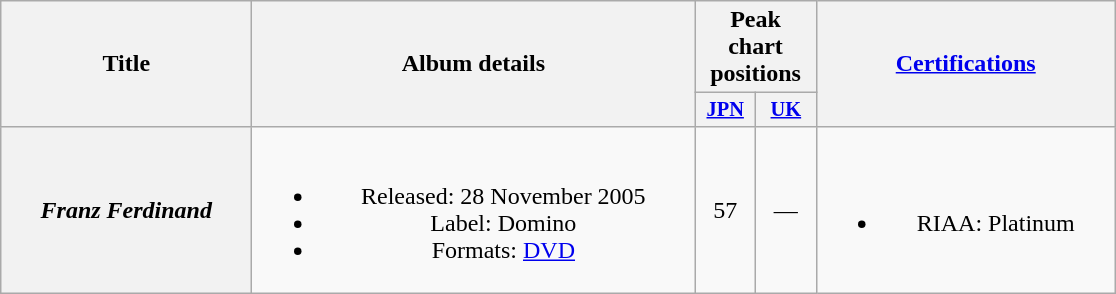<table class="wikitable plainrowheaders" style="text-align:center;">
<tr>
<th scope="col" rowspan="2" style="width:10em;">Title</th>
<th scope="col" rowspan="2" style="width:18em;">Album details</th>
<th scope="col" colspan="2">Peak chart positions</th>
<th scope="col" rowspan="2" style="width:12em;"><a href='#'>Certifications</a></th>
</tr>
<tr>
<th scope="col" style="width:2.5em;font-size:85%;"><a href='#'>JPN</a><br></th>
<th scope="col" style="width:2.5em;font-size:85%;"><a href='#'>UK</a><br></th>
</tr>
<tr>
<th scope="row"><em>Franz Ferdinand</em></th>
<td><br><ul><li>Released: 28 November 2005</li><li>Label: Domino</li><li>Formats: <a href='#'>DVD</a></li></ul></td>
<td>57</td>
<td>—</td>
<td><br><ul><li>RIAA: Platinum</li></ul></td>
</tr>
</table>
